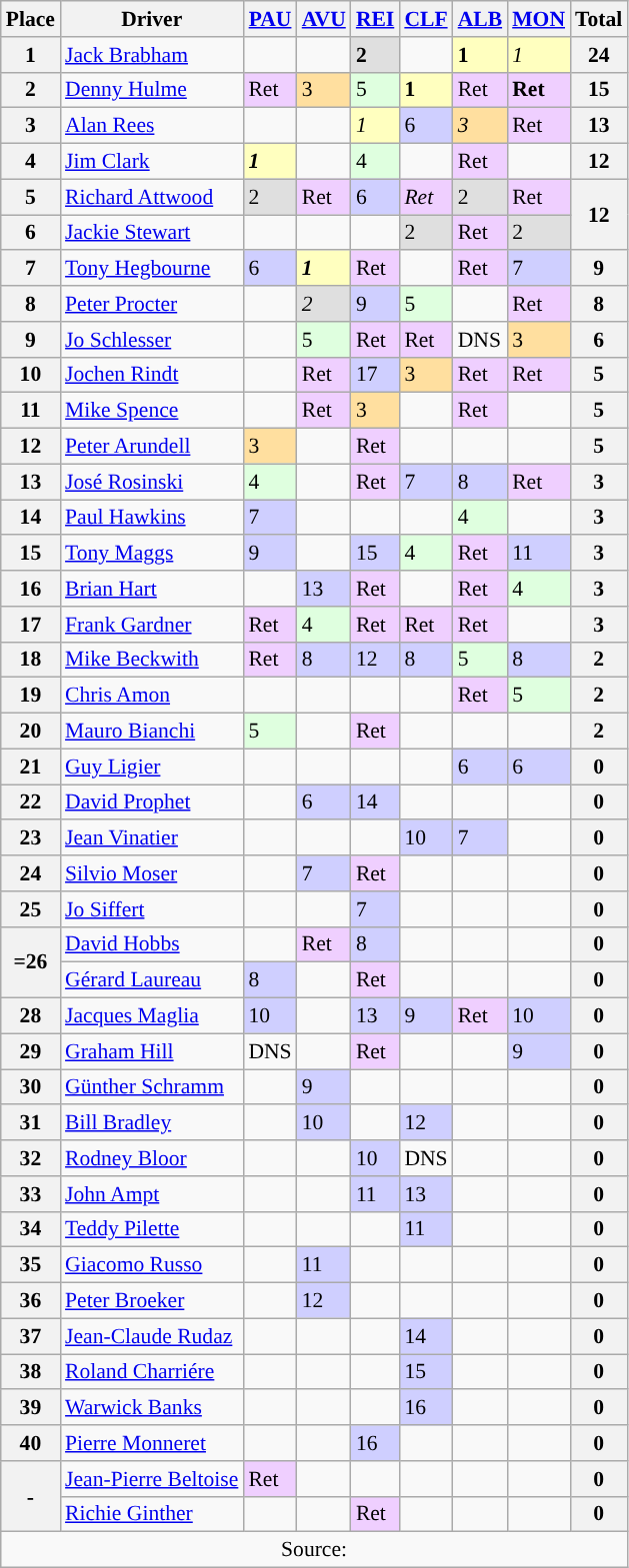<table class="wikitable" style="font-size: 90%;">
<tr>
<th>Place</th>
<th>Driver</th>
<th><a href='#'>PAU</a></th>
<th><a href='#'>AVU</a></th>
<th><a href='#'>REI</a></th>
<th><a href='#'>CLF</a></th>
<th><a href='#'>ALB</a></th>
<th><a href='#'>MON</a></th>
<th>Total</th>
</tr>
<tr>
<th>1</th>
<td> <a href='#'>Jack Brabham</a></td>
<td></td>
<td></td>
<td style="background:#dfdfdf;"><strong>2</strong></td>
<td></td>
<td style="background:#ffffbf;"><strong>1</strong></td>
<td style="background:#ffffbf;"><em>1</em></td>
<th>24</th>
</tr>
<tr>
<th>2</th>
<td> <a href='#'>Denny Hulme</a></td>
<td style="background:#efcfff;">Ret</td>
<td style="background:#ffdf9f;”">3</td>
<td style="background:#dfffdf;">5</td>
<td style="background:#ffffbf;"><strong>1</strong></td>
<td style="background:#efcfff;">Ret</td>
<td style="background:#efcfff;"><strong>Ret</strong></td>
<th>15</th>
</tr>
<tr>
<th>3</th>
<td> <a href='#'>Alan Rees</a></td>
<td></td>
<td></td>
<td style="background:#ffffbf;"><em>1</em></td>
<td style="background:#cfcfff;">6</td>
<td style="background:#ffdf9f;”"><em>3</em></td>
<td style="background:#efcfff;">Ret</td>
<th>13</th>
</tr>
<tr>
<th>4</th>
<td> <a href='#'>Jim Clark</a></td>
<td style="background:#ffffbf;"><strong><em>1</em></strong></td>
<td></td>
<td style="background:#dfffdf;">4</td>
<td></td>
<td style="background:#efcfff;">Ret</td>
<td></td>
<th>12</th>
</tr>
<tr>
<th>5</th>
<td> <a href='#'>Richard Attwood</a></td>
<td style="background:#dfdfdf;">2</td>
<td style="background:#efcfff;">Ret</td>
<td style="background:#cfcfff;">6</td>
<td style="background:#efcfff;"><em>Ret</em></td>
<td style="background:#dfdfdf;">2</td>
<td style="background:#efcfff;">Ret</td>
<th rowspan="2">12</th>
</tr>
<tr>
<th>6</th>
<td> <a href='#'>Jackie Stewart</a></td>
<td></td>
<td></td>
<td></td>
<td style="background:#dfdfdf;">2</td>
<td style="background:#efcfff;">Ret</td>
<td style="background:#dfdfdf;">2</td>
</tr>
<tr>
<th>7</th>
<td> <a href='#'>Tony Hegbourne</a></td>
<td style="background:#cfcfff;">6</td>
<td style="background:#ffffbf;"><strong><em>1</em></strong></td>
<td style="background:#efcfff;">Ret</td>
<td></td>
<td style="background:#efcfff;">Ret</td>
<td style="background:#cfcfff;">7</td>
<th>9</th>
</tr>
<tr>
<th>8</th>
<td> <a href='#'>Peter Procter</a></td>
<td></td>
<td style="background:#dfdfdf;"><em>2</em></td>
<td style="background:#cfcfff;">9</td>
<td style="background:#dfffdf;">5</td>
<td></td>
<td style="background:#efcfff;">Ret</td>
<th>8</th>
</tr>
<tr>
<th>9</th>
<td> <a href='#'>Jo Schlesser</a></td>
<td></td>
<td style="background:#dfffdf;">5</td>
<td style="background:#efcfff;">Ret</td>
<td style="background:#efcfff;">Ret</td>
<td>DNS</td>
<td style="background:#ffdf9f;”">3</td>
<th>6</th>
</tr>
<tr>
<th>10</th>
<td> <a href='#'>Jochen Rindt</a></td>
<td></td>
<td style="background:#efcfff;">Ret</td>
<td style="background:#cfcfff;">17</td>
<td style="background:#ffdf9f;”">3</td>
<td style="background:#efcfff;">Ret</td>
<td style="background:#efcfff;">Ret</td>
<th>5</th>
</tr>
<tr>
<th>11</th>
<td> <a href='#'>Mike Spence</a></td>
<td></td>
<td style="background:#efcfff;">Ret</td>
<td style="background:#ffdf9f;”">3</td>
<td></td>
<td style="background:#efcfff;">Ret</td>
<td></td>
<th>5</th>
</tr>
<tr>
<th>12</th>
<td> <a href='#'>Peter Arundell</a></td>
<td style="background:#ffdf9f;”">3</td>
<td></td>
<td style="background:#efcfff;">Ret</td>
<td></td>
<td></td>
<td></td>
<th>5</th>
</tr>
<tr>
<th>13</th>
<td> <a href='#'>José Rosinski</a></td>
<td style="background:#dfffdf;">4</td>
<td></td>
<td style="background:#efcfff;">Ret</td>
<td style="background:#cfcfff;">7</td>
<td style="background:#cfcfff;">8</td>
<td style="background:#efcfff;">Ret</td>
<th>3</th>
</tr>
<tr>
<th>14</th>
<td> <a href='#'>Paul Hawkins</a></td>
<td style="background:#cfcfff;">7</td>
<td></td>
<td></td>
<td></td>
<td style="background:#dfffdf;">4</td>
<td></td>
<th>3</th>
</tr>
<tr>
<th>15</th>
<td> <a href='#'>Tony Maggs</a></td>
<td style="background:#cfcfff;">9</td>
<td></td>
<td style="background:#cfcfff;">15</td>
<td style="background:#dfffdf;">4</td>
<td style="background:#efcfff;">Ret</td>
<td style="background:#cfcfff;">11</td>
<th>3</th>
</tr>
<tr>
<th>16</th>
<td> <a href='#'>Brian Hart</a></td>
<td></td>
<td style="background:#cfcfff;">13</td>
<td style="background:#efcfff;">Ret</td>
<td></td>
<td style="background:#efcfff;">Ret</td>
<td style="background:#dfffdf;">4</td>
<th>3</th>
</tr>
<tr>
<th>17</th>
<td> <a href='#'>Frank Gardner</a></td>
<td style="background:#efcfff;">Ret</td>
<td style="background:#dfffdf;">4</td>
<td style="background:#efcfff;">Ret</td>
<td style="background:#efcfff;">Ret</td>
<td style="background:#efcfff;">Ret</td>
<td></td>
<th>3</th>
</tr>
<tr>
<th>18</th>
<td> <a href='#'>Mike Beckwith</a></td>
<td style="background:#efcfff;">Ret</td>
<td style="background:#cfcfff;">8</td>
<td style="background:#cfcfff;">12</td>
<td style="background:#cfcfff;">8</td>
<td style="background:#dfffdf;">5</td>
<td style="background:#cfcfff;">8</td>
<th>2</th>
</tr>
<tr>
<th>19</th>
<td> <a href='#'>Chris Amon</a></td>
<td></td>
<td></td>
<td></td>
<td></td>
<td style="background:#efcfff;">Ret</td>
<td style="background:#dfffdf;">5</td>
<th>2</th>
</tr>
<tr>
<th>20</th>
<td> <a href='#'>Mauro Bianchi</a></td>
<td style="background:#dfffdf;">5</td>
<td></td>
<td style="background:#efcfff;">Ret</td>
<td></td>
<td></td>
<td></td>
<th>2</th>
</tr>
<tr>
<th>21</th>
<td> <a href='#'>Guy Ligier</a></td>
<td></td>
<td></td>
<td></td>
<td></td>
<td style="background:#cfcfff;">6</td>
<td style="background:#cfcfff;">6</td>
<th>0</th>
</tr>
<tr>
<th>22</th>
<td> <a href='#'>David Prophet</a></td>
<td></td>
<td style="background:#cfcfff;">6</td>
<td style="background:#cfcfff;">14</td>
<td></td>
<td></td>
<td></td>
<th>0</th>
</tr>
<tr>
<th>23</th>
<td> <a href='#'>Jean Vinatier</a></td>
<td></td>
<td></td>
<td></td>
<td style="background:#cfcfff;">10</td>
<td style="background:#cfcfff;">7</td>
<td></td>
<th>0</th>
</tr>
<tr>
<th>24</th>
<td> <a href='#'>Silvio Moser</a></td>
<td></td>
<td style="background:#cfcfff;">7</td>
<td style="background:#efcfff;">Ret</td>
<td></td>
<td></td>
<td></td>
<th>0</th>
</tr>
<tr>
<th>25</th>
<td> <a href='#'>Jo Siffert</a></td>
<td></td>
<td></td>
<td style="background:#cfcfff;">7</td>
<td></td>
<td></td>
<td></td>
<th>0</th>
</tr>
<tr>
<th rowspan="2">=26</th>
<td> <a href='#'>David Hobbs</a></td>
<td></td>
<td style="background:#efcfff;">Ret</td>
<td style="background:#cfcfff;">8</td>
<td></td>
<td></td>
<td></td>
<th>0</th>
</tr>
<tr>
<td> <a href='#'>Gérard Laureau</a></td>
<td style="background:#cfcfff;">8</td>
<td></td>
<td style="background:#efcfff;">Ret</td>
<td></td>
<td></td>
<td></td>
<th>0</th>
</tr>
<tr>
<th>28</th>
<td> <a href='#'>Jacques Maglia</a></td>
<td style="background:#cfcfff;">10</td>
<td></td>
<td style="background:#cfcfff;">13</td>
<td style="background:#cfcfff;">9</td>
<td style="background:#efcfff;">Ret</td>
<td style="background:#cfcfff;">10</td>
<th>0</th>
</tr>
<tr>
<th>29</th>
<td> <a href='#'>Graham Hill</a></td>
<td>DNS</td>
<td></td>
<td style="background:#efcfff;">Ret</td>
<td></td>
<td></td>
<td style="background:#cfcfff;">9</td>
<th>0</th>
</tr>
<tr>
<th>30</th>
<td> <a href='#'>Günther Schramm</a></td>
<td></td>
<td style="background:#cfcfff;">9</td>
<td></td>
<td></td>
<td></td>
<td></td>
<th>0</th>
</tr>
<tr>
<th>31</th>
<td> <a href='#'>Bill Bradley</a></td>
<td></td>
<td style="background:#cfcfff;">10</td>
<td></td>
<td style="background:#cfcfff;">12</td>
<td></td>
<td></td>
<th>0</th>
</tr>
<tr>
<th>32</th>
<td> <a href='#'>Rodney Bloor</a></td>
<td></td>
<td></td>
<td style="background:#cfcfff;">10</td>
<td>DNS</td>
<td></td>
<td></td>
<th>0</th>
</tr>
<tr>
<th>33</th>
<td> <a href='#'>John Ampt</a></td>
<td></td>
<td></td>
<td style="background:#cfcfff;">11</td>
<td style="background:#cfcfff;">13</td>
<td></td>
<td></td>
<th>0</th>
</tr>
<tr>
<th>34</th>
<td> <a href='#'>Teddy Pilette</a></td>
<td></td>
<td></td>
<td></td>
<td style="background:#cfcfff;">11</td>
<td></td>
<td></td>
<th>0</th>
</tr>
<tr>
<th>35</th>
<td> <a href='#'>Giacomo Russo</a></td>
<td></td>
<td style="background:#cfcfff;">11</td>
<td></td>
<td></td>
<td></td>
<td></td>
<th>0</th>
</tr>
<tr>
<th>36</th>
<td> <a href='#'>Peter Broeker</a></td>
<td></td>
<td style="background:#cfcfff;">12</td>
<td></td>
<td></td>
<td></td>
<td></td>
<th>0</th>
</tr>
<tr>
<th>37</th>
<td><strong></strong> <a href='#'>Jean-Claude Rudaz</a></td>
<td></td>
<td></td>
<td></td>
<td style="background:#cfcfff;">14</td>
<td></td>
<td></td>
<th>0</th>
</tr>
<tr>
<th>38</th>
<td> <a href='#'>Roland Charriére</a></td>
<td></td>
<td></td>
<td></td>
<td style="background:#cfcfff;">15</td>
<td></td>
<td></td>
<th>0</th>
</tr>
<tr>
<th>39</th>
<td> <a href='#'>Warwick Banks</a></td>
<td></td>
<td></td>
<td></td>
<td style="background:#cfcfff;">16</td>
<td></td>
<td></td>
<th>0</th>
</tr>
<tr>
<th>40</th>
<td> <a href='#'>Pierre Monneret</a></td>
<td></td>
<td></td>
<td style="background:#cfcfff;">16</td>
<td></td>
<td></td>
<td></td>
<th>0</th>
</tr>
<tr>
<th rowspan="2">-</th>
<td> <a href='#'>Jean-Pierre Beltoise</a></td>
<td style="background:#efcfff;">Ret</td>
<td></td>
<td></td>
<td></td>
<td></td>
<td></td>
<th>0</th>
</tr>
<tr>
<td> <a href='#'>Richie Ginther</a></td>
<td></td>
<td></td>
<td style="background:#efcfff;">Ret</td>
<td></td>
<td></td>
<td></td>
<th>0</th>
</tr>
<tr>
<td colspan="9" style="text-align:center;">Source:</td>
</tr>
</table>
